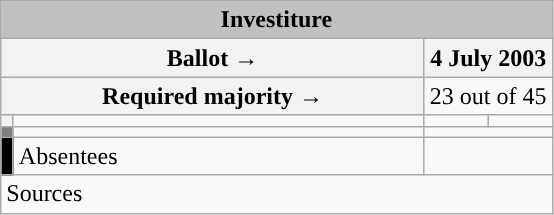<table class="wikitable" style="text-align:center;">
<tr bgcolor="#E9E9E9">
<td colspan="4" align="center" bgcolor="#C0C0C0"><strong>Investiture</strong></td>
</tr>
<tr>
<th colspan="2" width="275px">Ballot →</th>
<th colspan="2">4 July 2003</th>
</tr>
<tr>
<th colspan="2">Required majority →</th>
<td colspan="2">23 out of 45</td>
</tr>
<tr>
<th width="1px" style="background:"></th>
<td align="left"></td>
<td></td>
<td></td>
</tr>
<tr>
<th style="color:inherit;background:gray;"></th>
<td align="left"></td>
<td colspan="2"></td>
</tr>
<tr>
<th style="color:inherit;background:black;"></th>
<td align="left"><span>Absentees</span></td>
<td colspan="2"></td>
</tr>
<tr>
<td align="left" colspan="4">Sources</td>
</tr>
</table>
